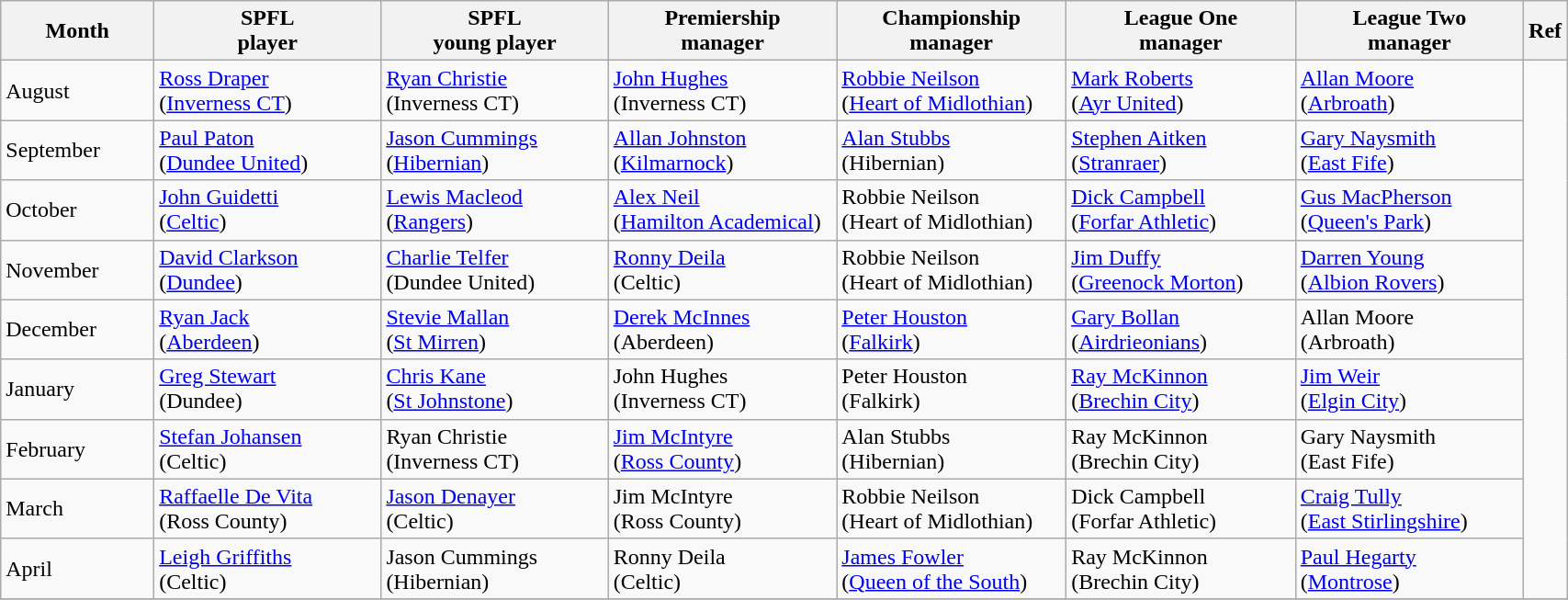<table class="wikitable" style="width: 90%">
<tr>
<th style="width: 10%">Month</th>
<th style="width: 15%">SPFL<br>player</th>
<th style="width: 15%">SPFL<br>young player</th>
<th style="width: 15%">Premiership<br>manager</th>
<th style="width: 15%">Championship<br>manager</th>
<th style="width: 15%">League One<br>manager</th>
<th style="width: 15%">League Two<br>manager</th>
<th style="width: 15%">Ref</th>
</tr>
<tr>
<td>August</td>
<td><a href='#'>Ross Draper</a><br>(<a href='#'>Inverness CT</a>)</td>
<td><a href='#'>Ryan Christie</a><br>(Inverness CT)</td>
<td><a href='#'>John Hughes</a><br>(Inverness CT)</td>
<td><a href='#'>Robbie Neilson</a><br>(<a href='#'>Heart of Midlothian</a>)</td>
<td><a href='#'>Mark Roberts</a><br>(<a href='#'>Ayr United</a>)</td>
<td><a href='#'>Allan Moore</a><br>(<a href='#'>Arbroath</a>)</td>
<td rowspan="9"></td>
</tr>
<tr>
<td>September</td>
<td><a href='#'>Paul Paton</a><br>(<a href='#'>Dundee United</a>)</td>
<td><a href='#'>Jason Cummings</a><br>(<a href='#'>Hibernian</a>)</td>
<td><a href='#'>Allan Johnston</a><br>(<a href='#'>Kilmarnock</a>)</td>
<td><a href='#'>Alan Stubbs</a><br>(Hibernian)</td>
<td><a href='#'>Stephen Aitken</a><br>(<a href='#'>Stranraer</a>)</td>
<td><a href='#'>Gary Naysmith</a><br>(<a href='#'>East Fife</a>)</td>
</tr>
<tr>
<td>October</td>
<td><a href='#'>John Guidetti</a><br>(<a href='#'>Celtic</a>)</td>
<td><a href='#'>Lewis Macleod</a><br>(<a href='#'>Rangers</a>)</td>
<td><a href='#'>Alex Neil</a><br>(<a href='#'>Hamilton Academical</a>)</td>
<td>Robbie Neilson<br>(Heart of Midlothian)</td>
<td><a href='#'>Dick Campbell</a><br>(<a href='#'>Forfar Athletic</a>)</td>
<td><a href='#'>Gus MacPherson</a><br>(<a href='#'>Queen's Park</a>)</td>
</tr>
<tr>
<td>November</td>
<td><a href='#'>David Clarkson</a><br>(<a href='#'>Dundee</a>)</td>
<td><a href='#'>Charlie Telfer</a><br>(Dundee United)</td>
<td><a href='#'>Ronny Deila</a><br>(Celtic)</td>
<td>Robbie Neilson<br>(Heart of Midlothian)</td>
<td><a href='#'>Jim Duffy</a><br>(<a href='#'>Greenock Morton</a>)</td>
<td><a href='#'>Darren Young</a><br>(<a href='#'>Albion Rovers</a>)</td>
</tr>
<tr>
<td>December</td>
<td><a href='#'>Ryan Jack</a><br>(<a href='#'>Aberdeen</a>)</td>
<td><a href='#'>Stevie Mallan</a><br>(<a href='#'>St Mirren</a>)</td>
<td><a href='#'>Derek McInnes</a><br>(Aberdeen)</td>
<td><a href='#'>Peter Houston</a><br>(<a href='#'>Falkirk</a>)</td>
<td><a href='#'>Gary Bollan</a><br>(<a href='#'>Airdrieonians</a>)</td>
<td>Allan Moore<br>(Arbroath)</td>
</tr>
<tr>
<td>January</td>
<td><a href='#'>Greg Stewart</a><br>(Dundee)</td>
<td><a href='#'>Chris Kane</a><br>(<a href='#'>St Johnstone</a>)</td>
<td>John Hughes<br>(Inverness CT)</td>
<td>Peter Houston<br>(Falkirk)</td>
<td><a href='#'>Ray McKinnon</a><br>(<a href='#'>Brechin City</a>)</td>
<td><a href='#'>Jim Weir</a><br>(<a href='#'>Elgin City</a>)</td>
</tr>
<tr>
<td>February</td>
<td><a href='#'>Stefan Johansen</a><br>(Celtic)</td>
<td>Ryan Christie<br>(Inverness CT)</td>
<td><a href='#'>Jim McIntyre</a><br>(<a href='#'>Ross County</a>)</td>
<td>Alan Stubbs<br>(Hibernian)</td>
<td>Ray McKinnon<br>(Brechin City)</td>
<td>Gary Naysmith<br>(East Fife)</td>
</tr>
<tr>
<td>March</td>
<td><a href='#'>Raffaelle De Vita</a><br>(Ross County)</td>
<td><a href='#'>Jason Denayer</a><br>(Celtic)</td>
<td>Jim McIntyre<br>(Ross County)</td>
<td>Robbie Neilson<br>(Heart of Midlothian)</td>
<td>Dick Campbell<br>(Forfar Athletic)</td>
<td><a href='#'>Craig Tully</a><br>(<a href='#'>East Stirlingshire</a>)</td>
</tr>
<tr>
<td>April</td>
<td><a href='#'>Leigh Griffiths</a><br>(Celtic)</td>
<td>Jason Cummings<br>(Hibernian)</td>
<td>Ronny Deila<br>(Celtic)</td>
<td><a href='#'>James Fowler</a><br>(<a href='#'>Queen of the South</a>)</td>
<td>Ray McKinnon<br>(Brechin City)</td>
<td><a href='#'>Paul Hegarty</a><br>(<a href='#'>Montrose</a>)</td>
</tr>
<tr>
</tr>
</table>
